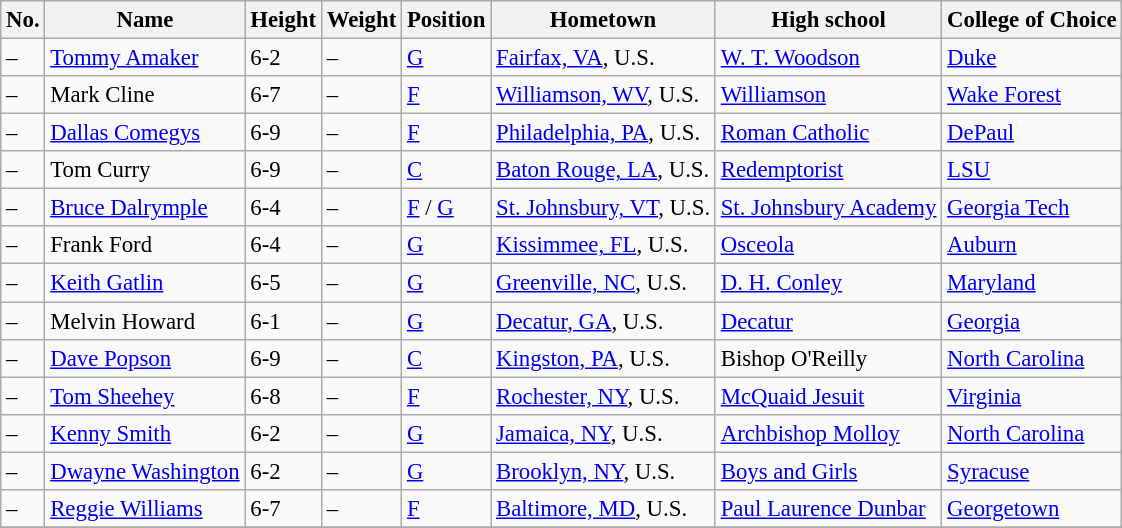<table class="wikitable sortable" style="font-size: 95%;">
<tr>
<th>No.</th>
<th>Name</th>
<th>Height</th>
<th>Weight</th>
<th>Position</th>
<th>Hometown</th>
<th>High school</th>
<th>College of Choice</th>
</tr>
<tr>
<td>–</td>
<td><a href='#'>Tommy Amaker</a></td>
<td>6-2</td>
<td>–</td>
<td><a href='#'>G</a></td>
<td><a href='#'>Fairfax, VA</a>, U.S.</td>
<td><a href='#'>W. T. Woodson</a></td>
<td><a href='#'>Duke</a></td>
</tr>
<tr>
<td>–</td>
<td>Mark Cline</td>
<td>6-7</td>
<td>–</td>
<td><a href='#'>F</a></td>
<td><a href='#'>Williamson, WV</a>, U.S.</td>
<td><a href='#'>Williamson</a></td>
<td><a href='#'>Wake Forest</a></td>
</tr>
<tr>
<td>–</td>
<td><a href='#'>Dallas Comegys</a></td>
<td>6-9</td>
<td>–</td>
<td><a href='#'>F</a></td>
<td><a href='#'>Philadelphia, PA</a>, U.S.</td>
<td><a href='#'>Roman Catholic</a></td>
<td><a href='#'>DePaul</a></td>
</tr>
<tr>
<td>–</td>
<td>Tom Curry</td>
<td>6-9</td>
<td>–</td>
<td><a href='#'>C</a></td>
<td><a href='#'>Baton Rouge, LA</a>, U.S.</td>
<td><a href='#'>Redemptorist</a></td>
<td><a href='#'>LSU</a></td>
</tr>
<tr>
<td>–</td>
<td><a href='#'>Bruce Dalrymple</a></td>
<td>6-4</td>
<td>–</td>
<td><a href='#'>F</a> / <a href='#'>G</a></td>
<td><a href='#'>St. Johnsbury, VT</a>, U.S.</td>
<td><a href='#'>St. Johnsbury Academy</a></td>
<td><a href='#'>Georgia Tech</a></td>
</tr>
<tr>
<td>–</td>
<td>Frank Ford</td>
<td>6-4</td>
<td>–</td>
<td><a href='#'>G</a></td>
<td><a href='#'>Kissimmee, FL</a>, U.S.</td>
<td><a href='#'>Osceola</a></td>
<td><a href='#'>Auburn</a></td>
</tr>
<tr>
<td>–</td>
<td><a href='#'>Keith Gatlin</a></td>
<td>6-5</td>
<td>–</td>
<td><a href='#'>G</a></td>
<td><a href='#'>Greenville, NC</a>, U.S.</td>
<td><a href='#'>D. H. Conley</a></td>
<td><a href='#'>Maryland</a></td>
</tr>
<tr>
<td>–</td>
<td>Melvin Howard</td>
<td>6-1</td>
<td>–</td>
<td><a href='#'>G</a></td>
<td><a href='#'>Decatur, GA</a>, U.S.</td>
<td><a href='#'>Decatur</a></td>
<td><a href='#'>Georgia</a></td>
</tr>
<tr>
<td>–</td>
<td><a href='#'>Dave Popson</a></td>
<td>6-9</td>
<td>–</td>
<td><a href='#'>C</a></td>
<td><a href='#'>Kingston, PA</a>, U.S.</td>
<td>Bishop O'Reilly</td>
<td><a href='#'>North Carolina</a></td>
</tr>
<tr>
<td>–</td>
<td><a href='#'>Tom Sheehey</a></td>
<td>6-8</td>
<td>–</td>
<td><a href='#'>F</a></td>
<td><a href='#'>Rochester, NY</a>, U.S.</td>
<td><a href='#'>McQuaid Jesuit</a></td>
<td><a href='#'>Virginia</a></td>
</tr>
<tr>
<td>–</td>
<td><a href='#'>Kenny Smith</a></td>
<td>6-2</td>
<td>–</td>
<td><a href='#'>G</a></td>
<td><a href='#'>Jamaica, NY</a>, U.S.</td>
<td><a href='#'>Archbishop Molloy</a></td>
<td><a href='#'>North Carolina</a></td>
</tr>
<tr>
<td>–</td>
<td><a href='#'>Dwayne Washington</a></td>
<td>6-2</td>
<td>–</td>
<td><a href='#'>G</a></td>
<td><a href='#'>Brooklyn, NY</a>, U.S.</td>
<td><a href='#'>Boys and Girls</a></td>
<td><a href='#'>Syracuse</a></td>
</tr>
<tr>
<td>–</td>
<td><a href='#'>Reggie Williams</a></td>
<td>6-7</td>
<td>–</td>
<td><a href='#'>F</a></td>
<td><a href='#'>Baltimore, MD</a>, U.S.</td>
<td><a href='#'>Paul Laurence Dunbar</a></td>
<td><a href='#'>Georgetown</a></td>
</tr>
<tr>
</tr>
</table>
